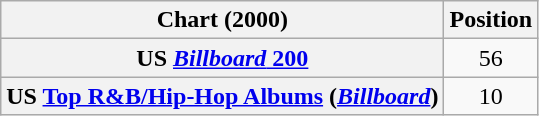<table class="wikitable plainrowheaders">
<tr>
<th scope="col">Chart (2000)</th>
<th scope="col">Position</th>
</tr>
<tr>
<th scope="row">US <a href='#'><em>Billboard</em> 200</a></th>
<td style="text-align:center;">56</td>
</tr>
<tr>
<th scope="row">US <a href='#'>Top R&B/Hip-Hop Albums</a> (<em><a href='#'>Billboard</a></em>)</th>
<td style="text-align:center;">10</td>
</tr>
</table>
